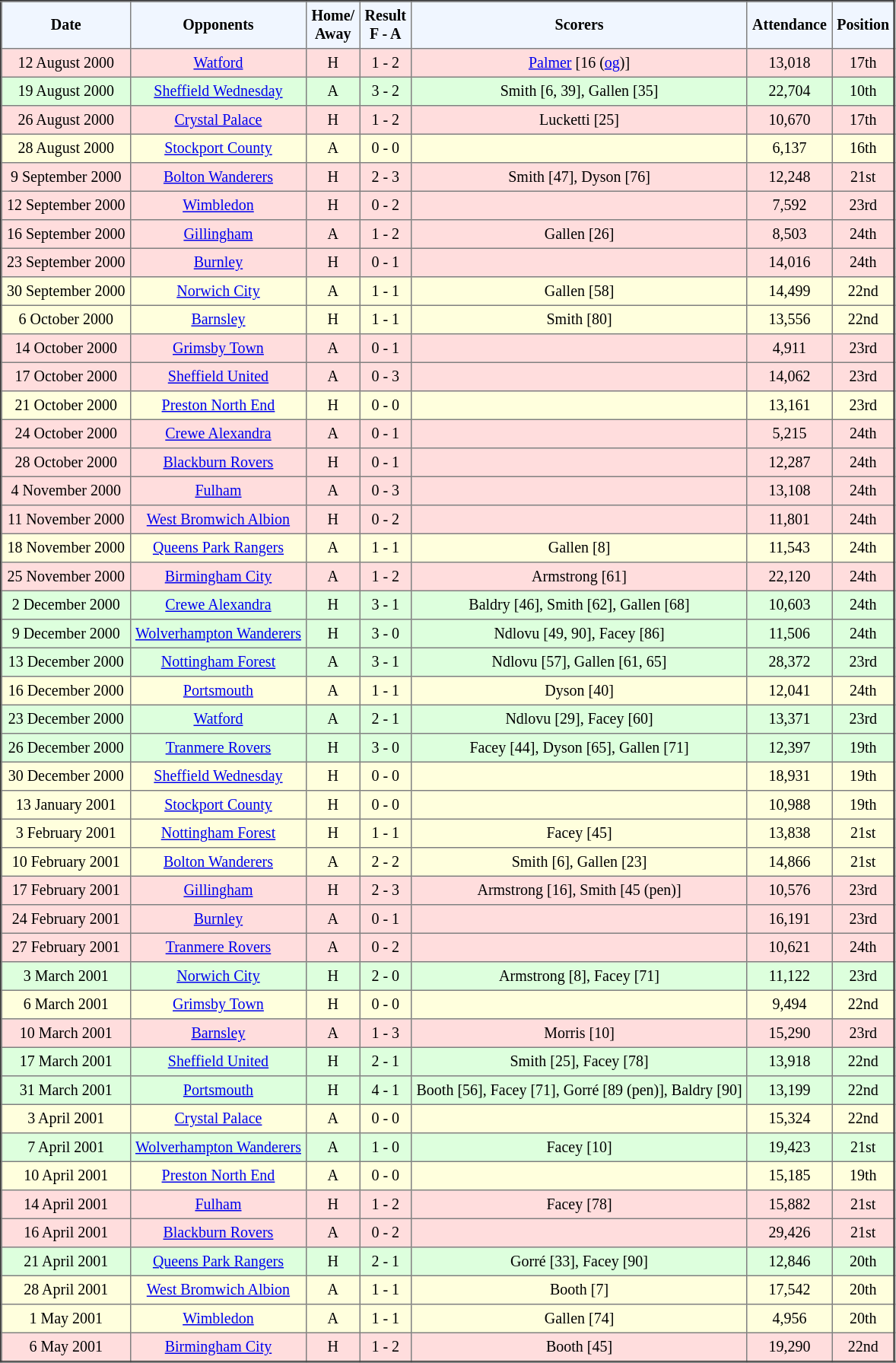<table border="2" cellpadding="4" style="border-collapse:collapse; text-align:center; font-size:smaller;">
<tr style="background:#f0f6ff;">
<th><strong>Date</strong></th>
<th><strong>Opponents</strong></th>
<th><strong>Home/<br>Away</strong></th>
<th><strong>Result<br>F - A</strong></th>
<th><strong>Scorers</strong></th>
<th><strong>Attendance</strong></th>
<th><strong>Position</strong></th>
</tr>
<tr bgcolor="#ffdddd">
<td>12 August 2000</td>
<td><a href='#'>Watford</a></td>
<td>H</td>
<td>1 - 2</td>
<td><a href='#'>Palmer</a>  [16 (<a href='#'>og</a>)]</td>
<td>13,018</td>
<td>17th</td>
</tr>
<tr bgcolor="#ddffdd">
<td>19 August 2000</td>
<td><a href='#'>Sheffield Wednesday</a></td>
<td>A</td>
<td>3 - 2</td>
<td>Smith [6, 39], Gallen [35]</td>
<td>22,704</td>
<td>10th</td>
</tr>
<tr bgcolor="#ffdddd">
<td>26 August 2000</td>
<td><a href='#'>Crystal Palace</a></td>
<td>H</td>
<td>1 - 2</td>
<td>Lucketti [25]</td>
<td>10,670</td>
<td>17th</td>
</tr>
<tr bgcolor="#ffffdd">
<td>28 August 2000</td>
<td><a href='#'>Stockport County</a></td>
<td>A</td>
<td>0 - 0</td>
<td></td>
<td>6,137</td>
<td>16th</td>
</tr>
<tr bgcolor="#ffdddd">
<td>9 September 2000</td>
<td><a href='#'>Bolton Wanderers</a></td>
<td>H</td>
<td>2 - 3</td>
<td>Smith [47], Dyson [76]</td>
<td>12,248</td>
<td>21st</td>
</tr>
<tr bgcolor="#ffdddd">
<td>12 September 2000</td>
<td><a href='#'>Wimbledon</a></td>
<td>H</td>
<td>0 - 2</td>
<td></td>
<td>7,592</td>
<td>23rd</td>
</tr>
<tr bgcolor="#ffdddd">
<td>16 September 2000</td>
<td><a href='#'>Gillingham</a></td>
<td>A</td>
<td>1 - 2</td>
<td>Gallen [26]</td>
<td>8,503</td>
<td>24th</td>
</tr>
<tr bgcolor="#ffdddd">
<td>23 September 2000</td>
<td><a href='#'>Burnley</a></td>
<td>H</td>
<td>0 - 1</td>
<td></td>
<td>14,016</td>
<td>24th</td>
</tr>
<tr bgcolor="#ffffdd">
<td>30 September 2000</td>
<td><a href='#'>Norwich City</a></td>
<td>A</td>
<td>1 - 1</td>
<td>Gallen [58]</td>
<td>14,499</td>
<td>22nd</td>
</tr>
<tr bgcolor="#ffffdd">
<td>6 October 2000</td>
<td><a href='#'>Barnsley</a></td>
<td>H</td>
<td>1 - 1</td>
<td>Smith [80]</td>
<td>13,556</td>
<td>22nd</td>
</tr>
<tr bgcolor="#ffdddd">
<td>14 October 2000</td>
<td><a href='#'>Grimsby Town</a></td>
<td>A</td>
<td>0 - 1</td>
<td></td>
<td>4,911</td>
<td>23rd</td>
</tr>
<tr bgcolor="#ffdddd">
<td>17 October 2000</td>
<td><a href='#'>Sheffield United</a></td>
<td>A</td>
<td>0 - 3</td>
<td></td>
<td>14,062</td>
<td>23rd</td>
</tr>
<tr bgcolor="#ffffdd">
<td>21 October 2000</td>
<td><a href='#'>Preston North End</a></td>
<td>H</td>
<td>0 - 0</td>
<td></td>
<td>13,161</td>
<td>23rd</td>
</tr>
<tr bgcolor="#ffdddd">
<td>24 October 2000</td>
<td><a href='#'>Crewe Alexandra</a></td>
<td>A</td>
<td>0 - 1</td>
<td></td>
<td>5,215</td>
<td>24th</td>
</tr>
<tr bgcolor="#ffdddd">
<td>28 October 2000</td>
<td><a href='#'>Blackburn Rovers</a></td>
<td>H</td>
<td>0 - 1</td>
<td></td>
<td>12,287</td>
<td>24th</td>
</tr>
<tr bgcolor="#ffdddd">
<td>4 November 2000</td>
<td><a href='#'>Fulham</a></td>
<td>A</td>
<td>0 - 3</td>
<td></td>
<td>13,108</td>
<td>24th</td>
</tr>
<tr bgcolor="#ffdddd">
<td>11 November 2000</td>
<td><a href='#'>West Bromwich Albion</a></td>
<td>H</td>
<td>0 - 2</td>
<td></td>
<td>11,801</td>
<td>24th</td>
</tr>
<tr bgcolor="#ffffdd">
<td>18 November 2000</td>
<td><a href='#'>Queens Park Rangers</a></td>
<td>A</td>
<td>1 - 1</td>
<td>Gallen [8]</td>
<td>11,543</td>
<td>24th</td>
</tr>
<tr bgcolor="#ffdddd">
<td>25 November 2000</td>
<td><a href='#'>Birmingham City</a></td>
<td>A</td>
<td>1 - 2</td>
<td>Armstrong [61]</td>
<td>22,120</td>
<td>24th</td>
</tr>
<tr bgcolor="#ddffdd">
<td>2 December 2000</td>
<td><a href='#'>Crewe Alexandra</a></td>
<td>H</td>
<td>3 - 1</td>
<td>Baldry [46], Smith [62], Gallen [68]</td>
<td>10,603</td>
<td>24th</td>
</tr>
<tr bgcolor="#ddffdd">
<td>9 December 2000</td>
<td><a href='#'>Wolverhampton Wanderers</a></td>
<td>H</td>
<td>3 - 0</td>
<td>Ndlovu [49, 90], Facey [86]</td>
<td>11,506</td>
<td>24th</td>
</tr>
<tr bgcolor="#ddffdd">
<td>13 December 2000</td>
<td><a href='#'>Nottingham Forest</a></td>
<td>A</td>
<td>3 - 1</td>
<td>Ndlovu [57], Gallen [61, 65]</td>
<td>28,372</td>
<td>23rd</td>
</tr>
<tr bgcolor="#ffffdd">
<td>16 December 2000</td>
<td><a href='#'>Portsmouth</a></td>
<td>A</td>
<td>1 - 1</td>
<td>Dyson [40]</td>
<td>12,041</td>
<td>24th</td>
</tr>
<tr bgcolor="#ddffdd">
<td>23 December 2000</td>
<td><a href='#'>Watford</a></td>
<td>A</td>
<td>2 - 1</td>
<td>Ndlovu [29], Facey [60]</td>
<td>13,371</td>
<td>23rd</td>
</tr>
<tr bgcolor="#ddffdd">
<td>26 December 2000</td>
<td><a href='#'>Tranmere Rovers</a></td>
<td>H</td>
<td>3 - 0</td>
<td>Facey [44], Dyson [65], Gallen [71]</td>
<td>12,397</td>
<td>19th</td>
</tr>
<tr bgcolor="#ffffdd">
<td>30 December 2000</td>
<td><a href='#'>Sheffield Wednesday</a></td>
<td>H</td>
<td>0 - 0</td>
<td></td>
<td>18,931</td>
<td>19th</td>
</tr>
<tr bgcolor="#ffffdd">
<td>13 January 2001</td>
<td><a href='#'>Stockport County</a></td>
<td>H</td>
<td>0 - 0</td>
<td></td>
<td>10,988</td>
<td>19th</td>
</tr>
<tr bgcolor="#ffffdd">
<td>3 February 2001</td>
<td><a href='#'>Nottingham Forest</a></td>
<td>H</td>
<td>1 - 1</td>
<td>Facey [45]</td>
<td>13,838</td>
<td>21st</td>
</tr>
<tr bgcolor="#ffffdd">
<td>10 February 2001</td>
<td><a href='#'>Bolton Wanderers</a></td>
<td>A</td>
<td>2 - 2</td>
<td>Smith [6], Gallen [23]</td>
<td>14,866</td>
<td>21st</td>
</tr>
<tr bgcolor="#ffdddd">
<td>17 February 2001</td>
<td><a href='#'>Gillingham</a></td>
<td>H</td>
<td>2 - 3</td>
<td>Armstrong [16], Smith [45 (pen)]</td>
<td>10,576</td>
<td>23rd</td>
</tr>
<tr bgcolor="#ffdddd">
<td>24 February 2001</td>
<td><a href='#'>Burnley</a></td>
<td>A</td>
<td>0 - 1</td>
<td></td>
<td>16,191</td>
<td>23rd</td>
</tr>
<tr bgcolor="#ffdddd">
<td>27 February 2001</td>
<td><a href='#'>Tranmere Rovers</a></td>
<td>A</td>
<td>0 - 2</td>
<td></td>
<td>10,621</td>
<td>24th</td>
</tr>
<tr bgcolor="#ddffdd">
<td>3 March 2001</td>
<td><a href='#'>Norwich City</a></td>
<td>H</td>
<td>2 - 0</td>
<td>Armstrong [8], Facey [71]</td>
<td>11,122</td>
<td>23rd</td>
</tr>
<tr bgcolor="#ffffdd">
<td>6 March 2001</td>
<td><a href='#'>Grimsby Town</a></td>
<td>H</td>
<td>0 - 0</td>
<td></td>
<td>9,494</td>
<td>22nd</td>
</tr>
<tr bgcolor="#ffdddd">
<td>10 March 2001</td>
<td><a href='#'>Barnsley</a></td>
<td>A</td>
<td>1 - 3</td>
<td>Morris [10]</td>
<td>15,290</td>
<td>23rd</td>
</tr>
<tr bgcolor="#ddffdd">
<td>17 March 2001</td>
<td><a href='#'>Sheffield United</a></td>
<td>H</td>
<td>2 - 1</td>
<td>Smith [25], Facey [78]</td>
<td>13,918</td>
<td>22nd</td>
</tr>
<tr bgcolor="#ddffdd">
<td>31 March 2001</td>
<td><a href='#'>Portsmouth</a></td>
<td>H</td>
<td>4 - 1</td>
<td>Booth [56], Facey [71], Gorré [89 (pen)], Baldry [90]</td>
<td>13,199</td>
<td>22nd</td>
</tr>
<tr bgcolor="#ffffdd">
<td>3 April 2001</td>
<td><a href='#'>Crystal Palace</a></td>
<td>A</td>
<td>0 - 0</td>
<td></td>
<td>15,324</td>
<td>22nd</td>
</tr>
<tr bgcolor="#ddffdd">
<td>7 April 2001</td>
<td><a href='#'>Wolverhampton Wanderers</a></td>
<td>A</td>
<td>1 - 0</td>
<td>Facey [10]</td>
<td>19,423</td>
<td>21st</td>
</tr>
<tr bgcolor="#ffffdd">
<td>10 April 2001</td>
<td><a href='#'>Preston North End</a></td>
<td>A</td>
<td>0 - 0</td>
<td></td>
<td>15,185</td>
<td>19th</td>
</tr>
<tr bgcolor="#ffdddd">
<td>14 April 2001</td>
<td><a href='#'>Fulham</a></td>
<td>H</td>
<td>1 - 2</td>
<td>Facey [78]</td>
<td>15,882</td>
<td>21st</td>
</tr>
<tr bgcolor="#ffdddd">
<td>16 April 2001</td>
<td><a href='#'>Blackburn Rovers</a></td>
<td>A</td>
<td>0 - 2</td>
<td></td>
<td>29,426</td>
<td>21st</td>
</tr>
<tr bgcolor="#ddffdd">
<td>21 April 2001</td>
<td><a href='#'>Queens Park Rangers</a></td>
<td>H</td>
<td>2 - 1</td>
<td>Gorré [33], Facey [90]</td>
<td>12,846</td>
<td>20th</td>
</tr>
<tr bgcolor="#ffffdd">
<td>28 April 2001</td>
<td><a href='#'>West Bromwich Albion</a></td>
<td>A</td>
<td>1 - 1</td>
<td>Booth [7]</td>
<td>17,542</td>
<td>20th</td>
</tr>
<tr bgcolor="#ffffdd">
<td>1 May 2001</td>
<td><a href='#'>Wimbledon</a></td>
<td>A</td>
<td>1 - 1</td>
<td>Gallen [74]</td>
<td>4,956</td>
<td>20th</td>
</tr>
<tr bgcolor="#ffdddd">
<td>6 May 2001</td>
<td><a href='#'>Birmingham City</a></td>
<td>H</td>
<td>1 - 2</td>
<td>Booth [45]</td>
<td>19,290</td>
<td>22nd</td>
</tr>
</table>
